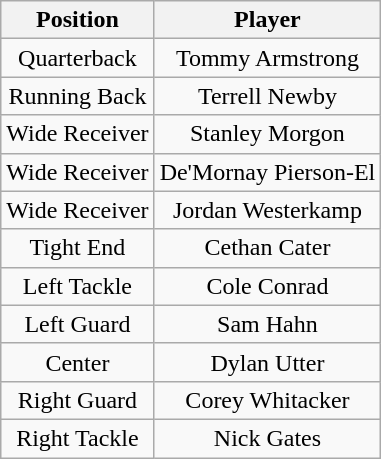<table class="wikitable" style="text-align: center;">
<tr>
<th>Position</th>
<th>Player</th>
</tr>
<tr>
<td>Quarterback</td>
<td>Tommy Armstrong</td>
</tr>
<tr>
<td>Running Back</td>
<td>Terrell Newby</td>
</tr>
<tr>
<td>Wide Receiver</td>
<td>Stanley Morgon</td>
</tr>
<tr>
<td>Wide Receiver</td>
<td>De'Mornay Pierson-El</td>
</tr>
<tr>
<td>Wide Receiver</td>
<td>Jordan Westerkamp</td>
</tr>
<tr>
<td>Tight End</td>
<td>Cethan Cater</td>
</tr>
<tr>
<td>Left Tackle</td>
<td>Cole Conrad</td>
</tr>
<tr>
<td>Left Guard</td>
<td>Sam Hahn</td>
</tr>
<tr>
<td>Center</td>
<td>Dylan Utter</td>
</tr>
<tr>
<td>Right Guard</td>
<td>Corey Whitacker</td>
</tr>
<tr>
<td>Right Tackle</td>
<td>Nick Gates</td>
</tr>
</table>
